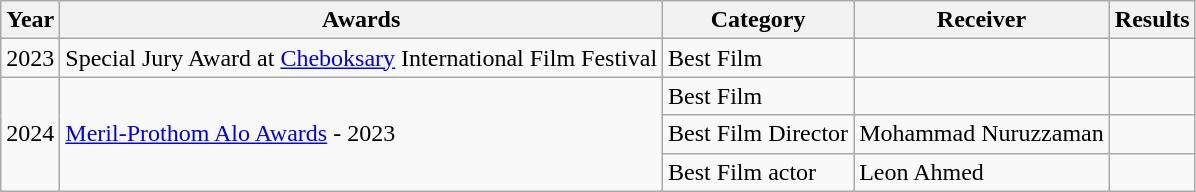<table class="wikitable">
<tr>
<th>Year</th>
<th>Awards</th>
<th>Category</th>
<th>Receiver</th>
<th>Results</th>
</tr>
<tr>
<td>2023</td>
<td>Special Jury Award at <a href='#'>Cheboksary</a> International Film Festival</td>
<td>Best Film</td>
<td></td>
<td></td>
</tr>
<tr>
<td rowspan="3">2024</td>
<td rowspan="3"><a href='#'>Meril-Prothom Alo Awards</a> - 2023</td>
<td>Best Film</td>
<td></td>
<td></td>
</tr>
<tr>
<td>Best Film Director</td>
<td>Mohammad Nuruzzaman</td>
<td></td>
</tr>
<tr>
<td>Best Film actor</td>
<td>Leon Ahmed</td>
<td></td>
</tr>
</table>
